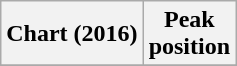<table class="wikitable sortable plainrowheaders" style="text-align:center">
<tr>
<th scope="col">Chart (2016)</th>
<th scope="col">Peak<br> position</th>
</tr>
<tr>
</tr>
</table>
